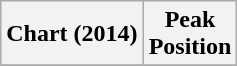<table class="wikitable sortable plainrowheaders" style="text-align:center">
<tr>
<th>Chart (2014)</th>
<th>Peak <br> Position</th>
</tr>
<tr>
</tr>
</table>
